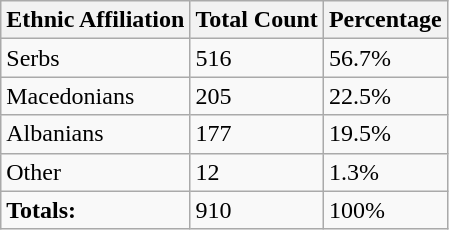<table class="wikitable">
<tr>
<th>Ethnic Affiliation</th>
<th>Total Count</th>
<th>Percentage</th>
</tr>
<tr>
<td>Serbs</td>
<td>516</td>
<td>56.7%</td>
</tr>
<tr>
<td>Macedonians</td>
<td>205</td>
<td>22.5%</td>
</tr>
<tr>
<td>Albanians</td>
<td>177</td>
<td>19.5%</td>
</tr>
<tr>
<td>Other</td>
<td>12</td>
<td>1.3%</td>
</tr>
<tr>
<td><strong>Totals:</strong></td>
<td>910</td>
<td>100%</td>
</tr>
</table>
